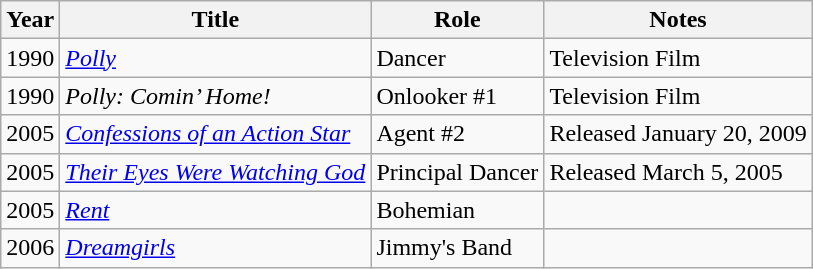<table class="wikitable sortable">
<tr>
<th>Year</th>
<th>Title</th>
<th>Role</th>
<th class="unsortable">Notes</th>
</tr>
<tr>
<td>1990</td>
<td><em><a href='#'>Polly</a> </em></td>
<td>Dancer</td>
<td>Television Film</td>
</tr>
<tr>
<td>1990</td>
<td><em>Polly: Comin’ Home! </em></td>
<td>Onlooker #1</td>
<td>Television Film</td>
</tr>
<tr>
<td>2005</td>
<td><em><a href='#'>Confessions of an Action Star</a></em></td>
<td>Agent #2</td>
<td>Released January 20, 2009</td>
</tr>
<tr>
<td>2005</td>
<td><em><a href='#'>Their Eyes Were Watching God</a></em></td>
<td>Principal Dancer</td>
<td>Released March 5, 2005</td>
</tr>
<tr>
<td>2005</td>
<td><em><a href='#'>Rent</a> </em></td>
<td>Bohemian</td>
<td></td>
</tr>
<tr>
<td>2006</td>
<td><em><a href='#'>Dreamgirls</a> </em></td>
<td>Jimmy's Band</td>
<td></td>
</tr>
</table>
